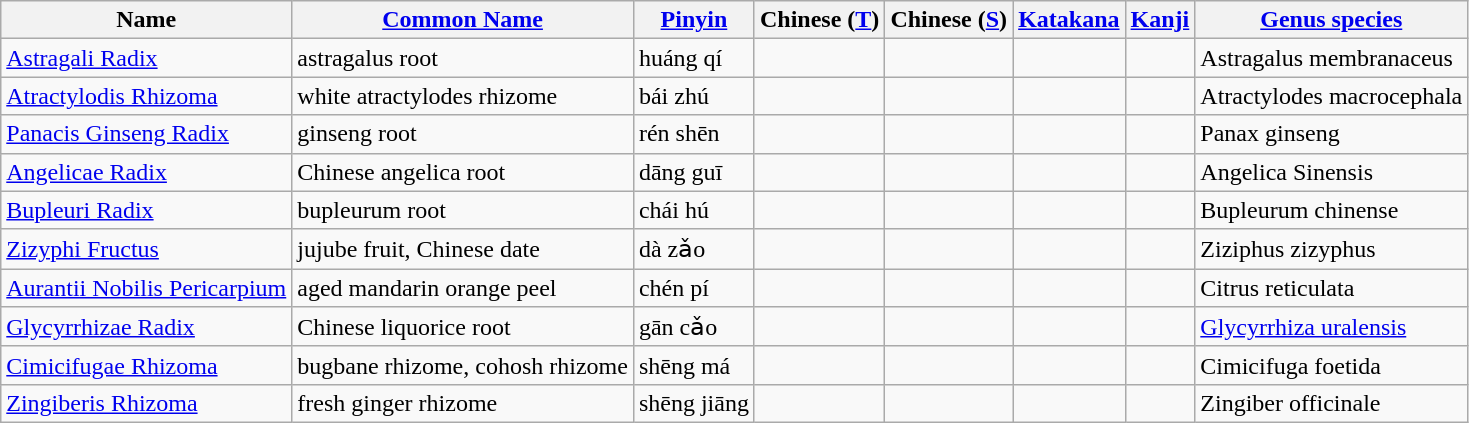<table class="wikitable">
<tr>
<th>Name</th>
<th><a href='#'>Common Name</a></th>
<th><a href='#'>Pinyin</a></th>
<th>Chinese (<a href='#'>T</a>)</th>
<th>Chinese (<a href='#'>S</a>)</th>
<th><a href='#'>Katakana</a></th>
<th><a href='#'>Kanji</a></th>
<th><a href='#'>Genus species</a></th>
</tr>
<tr>
<td><a href='#'>Astragali Radix</a></td>
<td>astragalus root</td>
<td>huáng qí</td>
<td></td>
<td></td>
<td></td>
<td></td>
<td>Astragalus membranaceus</td>
</tr>
<tr>
<td><a href='#'>Atractylodis Rhizoma</a></td>
<td>white atractylodes rhizome</td>
<td>bái zhú</td>
<td></td>
<td></td>
<td></td>
<td></td>
<td>Atractylodes macrocephala</td>
</tr>
<tr>
<td><a href='#'>Panacis Ginseng Radix</a></td>
<td>ginseng root</td>
<td>rén shēn</td>
<td></td>
<td></td>
<td></td>
<td></td>
<td>Panax ginseng</td>
</tr>
<tr>
<td><a href='#'>Angelicae Radix</a></td>
<td>Chinese angelica root</td>
<td>dāng guī</td>
<td></td>
<td></td>
<td></td>
<td></td>
<td>Angelica Sinensis</td>
</tr>
<tr>
<td><a href='#'>Bupleuri Radix</a></td>
<td>bupleurum root</td>
<td>chái hú</td>
<td></td>
<td></td>
<td></td>
<td></td>
<td>Bupleurum chinense</td>
</tr>
<tr>
<td><a href='#'>Zizyphi Fructus</a></td>
<td>jujube fruit, Chinese date</td>
<td>dà zǎo</td>
<td></td>
<td></td>
<td></td>
<td></td>
<td>Ziziphus zizyphus</td>
</tr>
<tr>
<td><a href='#'>Aurantii Nobilis Pericarpium</a></td>
<td>aged mandarin orange peel</td>
<td>chén pí</td>
<td></td>
<td></td>
<td></td>
<td></td>
<td>Citrus reticulata</td>
</tr>
<tr>
<td><a href='#'>Glycyrrhizae Radix</a></td>
<td>Chinese liquorice root</td>
<td>gān cǎo</td>
<td></td>
<td></td>
<td></td>
<td></td>
<td><a href='#'>Glycyrrhiza uralensis</a></td>
</tr>
<tr>
<td><a href='#'>Cimicifugae Rhizoma</a></td>
<td>bugbane rhizome, cohosh rhizome</td>
<td>shēng má</td>
<td></td>
<td></td>
<td></td>
<td></td>
<td>Cimicifuga foetida</td>
</tr>
<tr>
<td><a href='#'>Zingiberis Rhizoma</a></td>
<td>fresh ginger rhizome</td>
<td>shēng jiāng</td>
<td></td>
<td></td>
<td></td>
<td></td>
<td>Zingiber officinale</td>
</tr>
</table>
